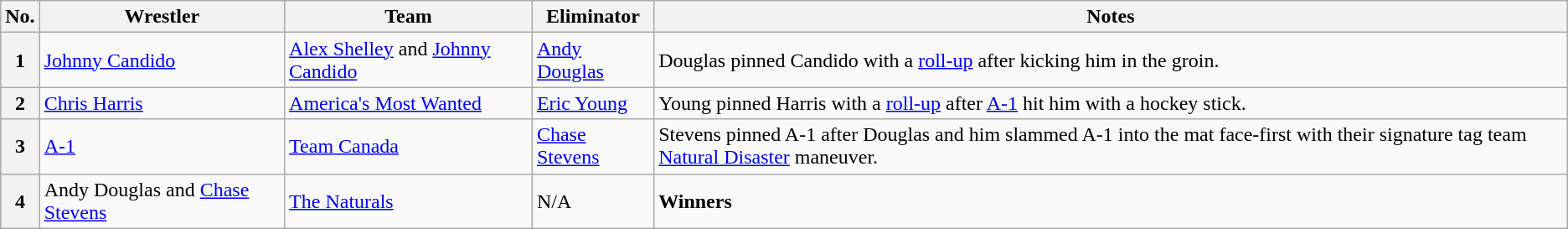<table class="wikitable sortable">
<tr>
<th>No.</th>
<th>Wrestler</th>
<th>Team</th>
<th>Eliminator</th>
<th>Notes</th>
</tr>
<tr>
<th scope="row">1</th>
<td><a href='#'>Johnny Candido</a></td>
<td><a href='#'>Alex Shelley</a> and <a href='#'>Johnny Candido</a></td>
<td><a href='#'>Andy Douglas</a></td>
<td>Douglas pinned Candido with a <a href='#'>roll-up</a> after kicking him in the groin.</td>
</tr>
<tr>
<th scope="row">2</th>
<td><a href='#'>Chris Harris</a></td>
<td><a href='#'>America's Most Wanted</a></td>
<td><a href='#'>Eric Young</a></td>
<td>Young pinned Harris with a <a href='#'>roll-up</a> after <a href='#'>A-1</a> hit him with a hockey stick.</td>
</tr>
<tr>
<th scope="row">3</th>
<td><a href='#'>A-1</a></td>
<td><a href='#'>Team Canada</a></td>
<td><a href='#'>Chase Stevens</a></td>
<td>Stevens pinned A-1 after Douglas and him slammed A-1 into the mat face-first with their signature tag team <a href='#'>Natural Disaster</a> maneuver.</td>
</tr>
<tr>
<th scope="row">4</th>
<td>Andy Douglas and <a href='#'>Chase Stevens</a></td>
<td><a href='#'>The Naturals</a></td>
<td>N/A</td>
<td><strong>Winners</strong></td>
</tr>
</table>
